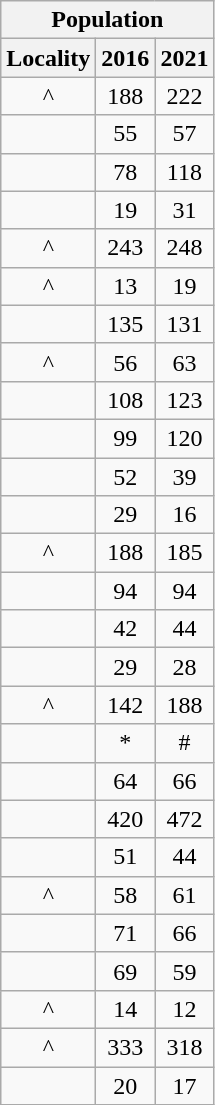<table class="wikitable" style="text-align:center;">
<tr>
<th colspan="3" style="text-align:center;  font-weight:bold">Population</th>
</tr>
<tr>
<th style="text-align:center; background:  font-weight:bold">Locality</th>
<th style="text-align:center; background:  font-weight:bold"><strong>2016</strong></th>
<th style="text-align:center; background:  font-weight:bold"><strong>2021</strong></th>
</tr>
<tr>
<td>^</td>
<td>188</td>
<td>222</td>
</tr>
<tr>
<td></td>
<td>55</td>
<td>57</td>
</tr>
<tr>
<td></td>
<td>78</td>
<td>118</td>
</tr>
<tr>
<td></td>
<td>19</td>
<td>31</td>
</tr>
<tr>
<td>^</td>
<td>243</td>
<td>248</td>
</tr>
<tr>
<td>^</td>
<td>13</td>
<td>19</td>
</tr>
<tr>
<td></td>
<td>135</td>
<td>131</td>
</tr>
<tr>
<td>^</td>
<td>56</td>
<td>63</td>
</tr>
<tr>
<td></td>
<td>108</td>
<td>123</td>
</tr>
<tr>
<td></td>
<td>99</td>
<td>120</td>
</tr>
<tr>
<td></td>
<td>52</td>
<td>39</td>
</tr>
<tr>
<td></td>
<td>29</td>
<td>16</td>
</tr>
<tr>
<td>^</td>
<td>188</td>
<td>185</td>
</tr>
<tr>
<td></td>
<td>94</td>
<td>94</td>
</tr>
<tr>
<td></td>
<td>42</td>
<td>44</td>
</tr>
<tr>
<td></td>
<td>29</td>
<td>28</td>
</tr>
<tr>
<td>^</td>
<td>142</td>
<td>188</td>
</tr>
<tr>
<td></td>
<td>*</td>
<td>#</td>
</tr>
<tr>
<td></td>
<td>64</td>
<td>66</td>
</tr>
<tr>
<td></td>
<td>420</td>
<td>472</td>
</tr>
<tr>
<td></td>
<td>51</td>
<td>44</td>
</tr>
<tr>
<td>^</td>
<td>58</td>
<td>61</td>
</tr>
<tr>
<td></td>
<td>71</td>
<td>66</td>
</tr>
<tr>
<td></td>
<td>69</td>
<td>59</td>
</tr>
<tr>
<td>^</td>
<td>14</td>
<td>12</td>
</tr>
<tr>
<td>^</td>
<td>333</td>
<td>318</td>
</tr>
<tr>
<td></td>
<td>20</td>
<td>17</td>
</tr>
</table>
